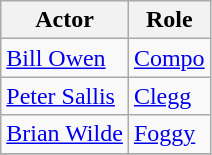<table class="wikitable">
<tr>
<th>Actor</th>
<th>Role</th>
</tr>
<tr>
<td><a href='#'>Bill Owen</a></td>
<td><a href='#'>Compo</a></td>
</tr>
<tr>
<td><a href='#'>Peter Sallis</a></td>
<td><a href='#'>Clegg</a></td>
</tr>
<tr>
<td><a href='#'>Brian Wilde</a></td>
<td><a href='#'>Foggy</a></td>
</tr>
<tr>
</tr>
</table>
